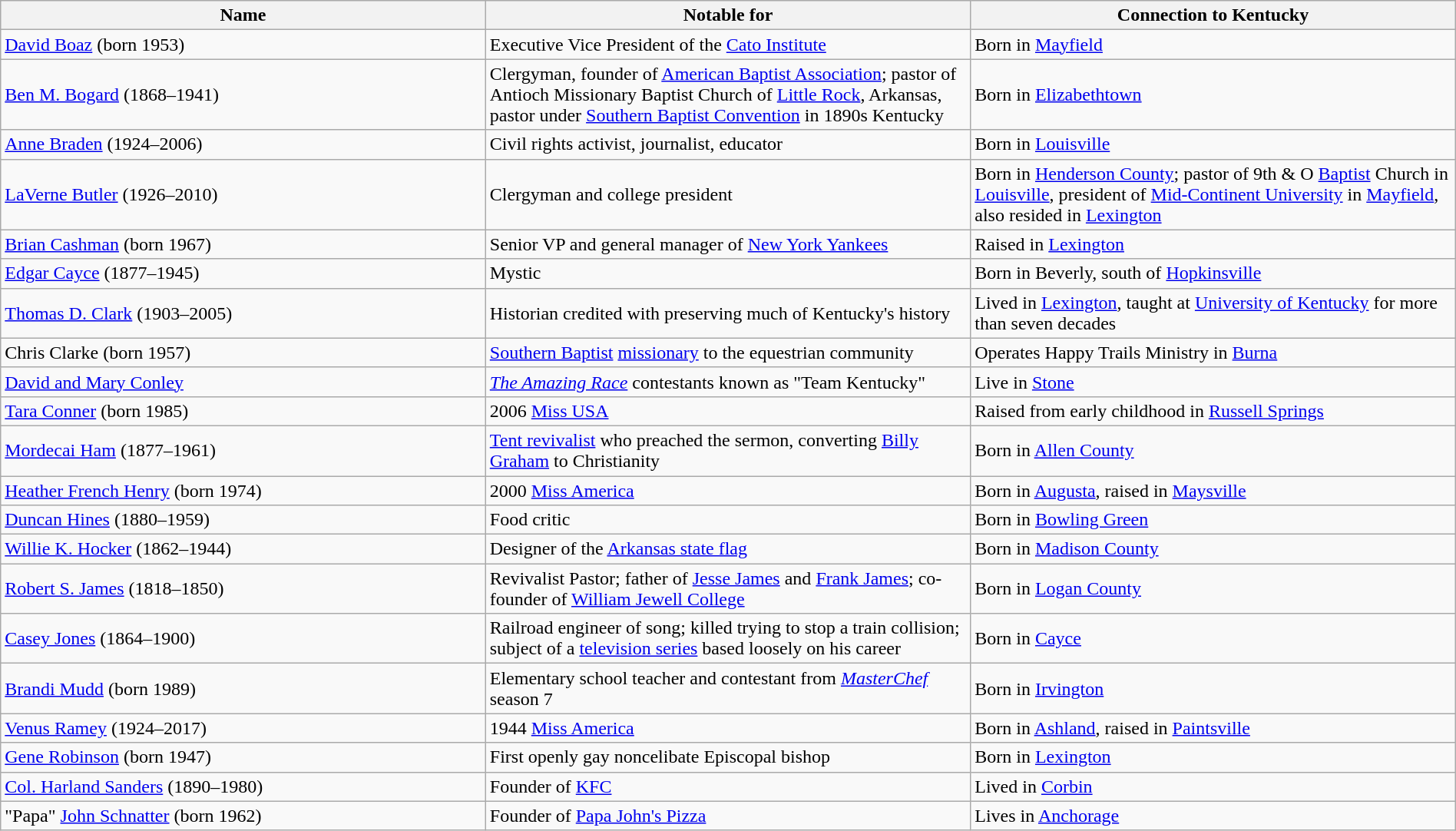<table class="wikitable" width=100%>
<tr>
<th width=33%>Name</th>
<th width=33%>Notable for</th>
<th width=33%>Connection to Kentucky</th>
</tr>
<tr>
<td><a href='#'>David Boaz</a> (born 1953)</td>
<td>Executive Vice President of the <a href='#'>Cato Institute</a></td>
<td>Born in <a href='#'>Mayfield</a></td>
</tr>
<tr>
<td><a href='#'>Ben M. Bogard</a> (1868–1941)</td>
<td>Clergyman, founder of <a href='#'>American Baptist Association</a>; pastor of Antioch Missionary Baptist Church of <a href='#'>Little Rock</a>, Arkansas, pastor under <a href='#'>Southern Baptist Convention</a> in 1890s Kentucky</td>
<td>Born in <a href='#'>Elizabethtown</a></td>
</tr>
<tr>
<td><a href='#'>Anne Braden</a> (1924–2006)</td>
<td>Civil rights activist, journalist, educator</td>
<td>Born in <a href='#'>Louisville</a></td>
</tr>
<tr>
<td><a href='#'>LaVerne Butler</a> (1926–2010)</td>
<td>Clergyman and college president</td>
<td>Born in <a href='#'>Henderson County</a>; pastor of 9th & O <a href='#'>Baptist</a> Church in <a href='#'>Louisville</a>, president of <a href='#'>Mid-Continent University</a> in <a href='#'>Mayfield</a>, also resided in <a href='#'>Lexington</a></td>
</tr>
<tr>
<td><a href='#'>Brian Cashman</a> (born 1967)</td>
<td>Senior VP and general manager of <a href='#'>New York Yankees</a></td>
<td>Raised in <a href='#'>Lexington</a></td>
</tr>
<tr>
<td><a href='#'>Edgar Cayce</a> (1877–1945)</td>
<td>Mystic</td>
<td>Born in Beverly,  south of <a href='#'>Hopkinsville</a></td>
</tr>
<tr>
<td><a href='#'>Thomas D. Clark</a> (1903–2005)</td>
<td>Historian credited with preserving much of Kentucky's history</td>
<td>Lived in <a href='#'>Lexington</a>, taught at <a href='#'>University of Kentucky</a> for more than seven decades</td>
</tr>
<tr>
<td>Chris Clarke (born 1957)</td>
<td><a href='#'>Southern Baptist</a> <a href='#'>missionary</a> to the equestrian community</td>
<td>Operates Happy Trails Ministry in <a href='#'>Burna</a></td>
</tr>
<tr>
<td><a href='#'>David and Mary Conley</a></td>
<td><em><a href='#'>The Amazing Race</a></em> contestants known as "Team Kentucky"</td>
<td>Live in <a href='#'>Stone</a></td>
</tr>
<tr>
<td><a href='#'>Tara Conner</a> (born 1985)</td>
<td>2006 <a href='#'>Miss USA</a></td>
<td>Raised from early childhood in <a href='#'>Russell Springs</a></td>
</tr>
<tr>
<td><a href='#'>Mordecai Ham</a> (1877–1961)</td>
<td><a href='#'>Tent revivalist</a> who preached the sermon, converting <a href='#'>Billy Graham</a> to Christianity</td>
<td>Born in <a href='#'>Allen County</a></td>
</tr>
<tr>
<td><a href='#'>Heather French Henry</a> (born 1974)</td>
<td>2000 <a href='#'>Miss America</a></td>
<td>Born in <a href='#'>Augusta</a>, raised in <a href='#'>Maysville</a></td>
</tr>
<tr>
<td><a href='#'>Duncan Hines</a> (1880–1959)</td>
<td>Food critic</td>
<td>Born in <a href='#'>Bowling Green</a></td>
</tr>
<tr>
<td><a href='#'>Willie K. Hocker</a> (1862–1944)</td>
<td>Designer of the <a href='#'>Arkansas state flag</a></td>
<td>Born in <a href='#'>Madison County</a></td>
</tr>
<tr>
<td><a href='#'>Robert S. James</a> (1818–1850)</td>
<td>Revivalist Pastor; father of <a href='#'>Jesse James</a> and <a href='#'>Frank James</a>; co-founder of <a href='#'>William Jewell College</a></td>
<td>Born in <a href='#'>Logan County</a></td>
</tr>
<tr>
<td><a href='#'>Casey Jones</a> (1864–1900)</td>
<td>Railroad engineer of song; killed trying to stop a train collision; subject of a <a href='#'>television series</a> based loosely on his career</td>
<td>Born in <a href='#'>Cayce</a></td>
</tr>
<tr>
<td><a href='#'>Brandi Mudd</a> (born 1989)</td>
<td>Elementary school teacher and contestant from <em><a href='#'>MasterChef</a></em> season 7</td>
<td>Born in <a href='#'>Irvington</a></td>
</tr>
<tr>
<td><a href='#'>Venus Ramey</a> (1924–2017)</td>
<td>1944 <a href='#'>Miss America</a></td>
<td>Born in <a href='#'>Ashland</a>, raised in <a href='#'>Paintsville</a></td>
</tr>
<tr>
<td><a href='#'>Gene Robinson</a> (born 1947)</td>
<td>First openly gay noncelibate Episcopal bishop</td>
<td>Born in <a href='#'>Lexington</a></td>
</tr>
<tr>
<td><a href='#'>Col. Harland Sanders</a> (1890–1980)</td>
<td>Founder of <a href='#'>KFC</a></td>
<td>Lived in <a href='#'>Corbin</a></td>
</tr>
<tr>
<td>"Papa" <a href='#'>John Schnatter</a> (born 1962)</td>
<td>Founder of <a href='#'>Papa John's Pizza</a></td>
<td>Lives in <a href='#'>Anchorage</a></td>
</tr>
</table>
